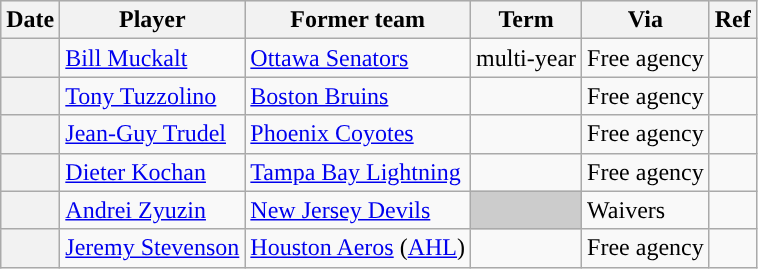<table class="wikitable plainrowheaders">
<tr style="background:#ddd; text-align:center;">
<th>Date</th>
<th>Player</th>
<th>Former team</th>
<th>Term</th>
<th>Via</th>
<th>Ref</th>
</tr>
<tr>
<th scope="row"></th>
<td><a href='#'>Bill Muckalt</a></td>
<td><a href='#'>Ottawa Senators</a></td>
<td>multi-year</td>
<td>Free agency</td>
<td></td>
</tr>
<tr>
<th scope="row"></th>
<td><a href='#'>Tony Tuzzolino</a></td>
<td><a href='#'>Boston Bruins</a></td>
<td></td>
<td>Free agency</td>
<td></td>
</tr>
<tr>
<th scope="row"></th>
<td><a href='#'>Jean-Guy Trudel</a></td>
<td><a href='#'>Phoenix Coyotes</a></td>
<td></td>
<td>Free agency</td>
<td></td>
</tr>
<tr>
<th scope="row"></th>
<td><a href='#'>Dieter Kochan</a></td>
<td><a href='#'>Tampa Bay Lightning</a></td>
<td></td>
<td>Free agency</td>
<td></td>
</tr>
<tr>
<th scope="row"></th>
<td><a href='#'>Andrei Zyuzin</a></td>
<td><a href='#'>New Jersey Devils</a></td>
<td style="background:#ccc"></td>
<td>Waivers</td>
<td></td>
</tr>
<tr>
<th scope="row"></th>
<td><a href='#'>Jeremy Stevenson</a></td>
<td><a href='#'>Houston Aeros</a> (<a href='#'>AHL</a>)</td>
<td></td>
<td>Free agency</td>
<td></td>
</tr>
</table>
